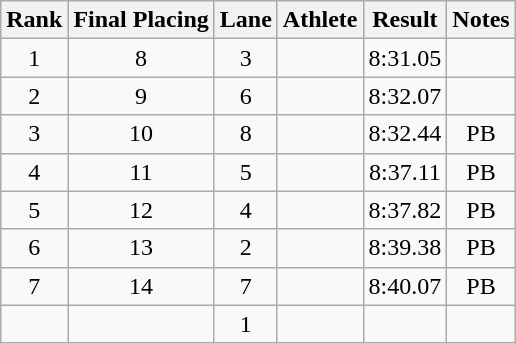<table class="wikitable sortable" style="text-align:center">
<tr>
<th>Rank</th>
<th>Final Placing</th>
<th>Lane</th>
<th>Athlete</th>
<th>Result</th>
<th>Notes</th>
</tr>
<tr>
<td>1</td>
<td>8</td>
<td>3</td>
<td align=left></td>
<td>8:31.05</td>
<td></td>
</tr>
<tr>
<td>2</td>
<td>9</td>
<td>6</td>
<td align=left></td>
<td>8:32.07</td>
<td></td>
</tr>
<tr>
<td>3</td>
<td>10</td>
<td>8</td>
<td align=left></td>
<td>8:32.44</td>
<td>PB</td>
</tr>
<tr>
<td>4</td>
<td>11</td>
<td>5</td>
<td align=left></td>
<td>8:37.11</td>
<td>PB</td>
</tr>
<tr>
<td>5</td>
<td>12</td>
<td>4</td>
<td align=left></td>
<td>8:37.82</td>
<td>PB</td>
</tr>
<tr>
<td>6</td>
<td>13</td>
<td>2</td>
<td align=left></td>
<td>8:39.38</td>
<td>PB</td>
</tr>
<tr>
<td>7</td>
<td>14</td>
<td>7</td>
<td align=left></td>
<td>8:40.07</td>
<td>PB</td>
</tr>
<tr>
<td></td>
<td></td>
<td>1</td>
<td align=left></td>
<td></td>
<td></td>
</tr>
</table>
